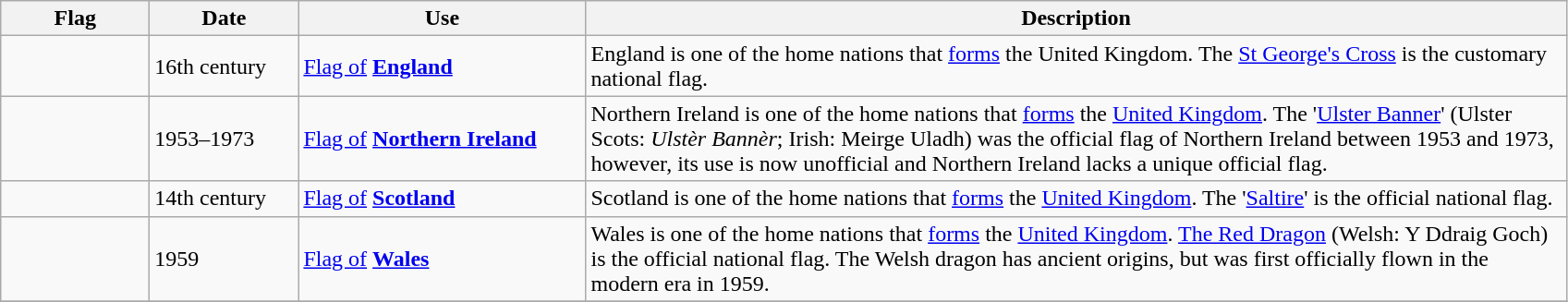<table class="wikitable sortable">
<tr>
<th style="width:100px;">Flag</th>
<th style="width:100px;">Date</th>
<th style="width:200px;">Use</th>
<th style="width:700px;">Description</th>
</tr>
<tr>
<td></td>
<td>16th century</td>
<td><a href='#'>Flag of</a> <strong><a href='#'>England</a></strong></td>
<td>England is one of the home nations that <a href='#'>forms</a> the United Kingdom. The <a href='#'>St George's Cross</a> is the customary national flag.</td>
</tr>
<tr>
<td></td>
<td>1953–1973</td>
<td><a href='#'>Flag of</a> <strong><a href='#'>Northern Ireland</a></strong></td>
<td>Northern Ireland is one of the home nations that <a href='#'>forms</a> the <a href='#'>United Kingdom</a>. The '<a href='#'>Ulster Banner</a>' (Ulster Scots: <em>Ulstèr Bannèr</em>; Irish: Meirge Uladh) was the official flag of Northern Ireland between 1953 and 1973, however, its use is now unofficial and Northern Ireland lacks a unique official flag.</td>
</tr>
<tr>
<td></td>
<td>14th century</td>
<td><a href='#'>Flag of</a> <strong><a href='#'>Scotland</a></strong></td>
<td>Scotland is one of the home nations that <a href='#'>forms</a> the <a href='#'>United Kingdom</a>. The '<a href='#'>Saltire</a>' is the official national flag.</td>
</tr>
<tr>
<td></td>
<td>1959</td>
<td><a href='#'>Flag of</a> <strong><a href='#'>Wales</a></strong></td>
<td>Wales is one of the home nations that <a href='#'>forms</a> the <a href='#'>United Kingdom</a>. <a href='#'>The Red Dragon</a> (Welsh: Y Ddraig Goch) is the official national flag. The Welsh dragon has ancient origins, but was first officially flown in the modern era in 1959.</td>
</tr>
<tr>
</tr>
</table>
